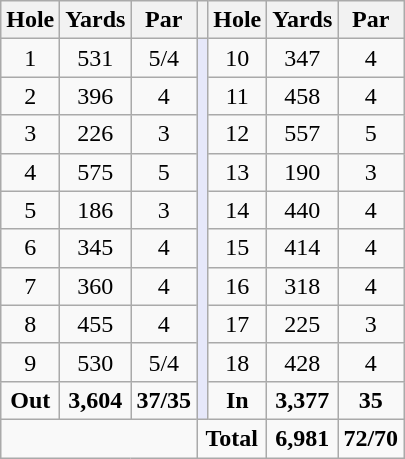<table class=wikitable style="text-align: center">
<tr>
<th>Hole</th>
<th>Yards</th>
<th>Par</th>
<th></th>
<th>Hole</th>
<th>Yards</th>
<th>Par</th>
</tr>
<tr>
<td>1</td>
<td>531</td>
<td>5/4</td>
<td rowspan=10 style="background:#E6E8FA;"></td>
<td>10</td>
<td>347</td>
<td>4</td>
</tr>
<tr>
<td>2</td>
<td>396</td>
<td>4</td>
<td>11</td>
<td>458</td>
<td>4</td>
</tr>
<tr>
<td>3</td>
<td>226</td>
<td>3</td>
<td>12</td>
<td>557</td>
<td>5</td>
</tr>
<tr>
<td>4</td>
<td>575</td>
<td>5</td>
<td>13</td>
<td>190</td>
<td>3</td>
</tr>
<tr>
<td>5</td>
<td>186</td>
<td>3</td>
<td>14</td>
<td>440</td>
<td>4</td>
</tr>
<tr>
<td>6</td>
<td>345</td>
<td>4</td>
<td>15</td>
<td>414</td>
<td>4</td>
</tr>
<tr>
<td>7</td>
<td>360</td>
<td>4</td>
<td>16</td>
<td>318</td>
<td>4</td>
</tr>
<tr>
<td>8</td>
<td>455</td>
<td>4</td>
<td>17</td>
<td>225</td>
<td>3</td>
</tr>
<tr>
<td>9</td>
<td>530</td>
<td>5/4</td>
<td>18</td>
<td>428</td>
<td>4</td>
</tr>
<tr>
<td><strong>Out</strong></td>
<td><strong>3,604</strong></td>
<td><strong>37/35</strong></td>
<td><strong>In</strong></td>
<td><strong>3,377</strong></td>
<td><strong>35</strong></td>
</tr>
<tr>
<td colspan=3 align=left></td>
<td colspan=2><strong>Total</strong></td>
<td><strong>6,981</strong></td>
<td><strong>72/70</strong></td>
</tr>
</table>
